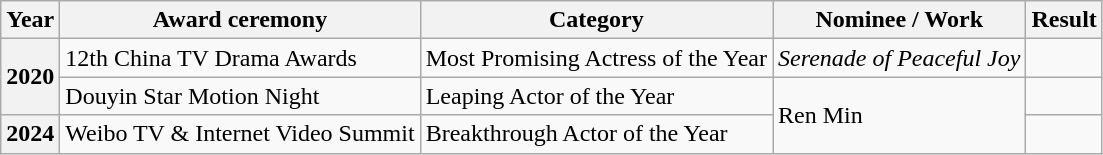<table class="wikitable plainrowheaders sortable">
<tr>
<th scope="col">Year</th>
<th scope="col">Award ceremony</th>
<th scope="col">Category</th>
<th scope="col">Nominee / Work</th>
<th scope="col">Result</th>
</tr>
<tr>
<th scope="row" rowspan="2">2020</th>
<td>12th China TV Drama Awards</td>
<td>Most Promising Actress of the Year</td>
<td><em>Serenade of Peaceful Joy</em></td>
<td></td>
</tr>
<tr>
<td>Douyin Star Motion Night</td>
<td>Leaping Actor of the Year</td>
<td rowspan="2">Ren Min</td>
<td></td>
</tr>
<tr>
<th scope="row">2024</th>
<td>Weibo TV & Internet Video Summit</td>
<td>Breakthrough Actor of the Year</td>
<td></td>
</tr>
</table>
